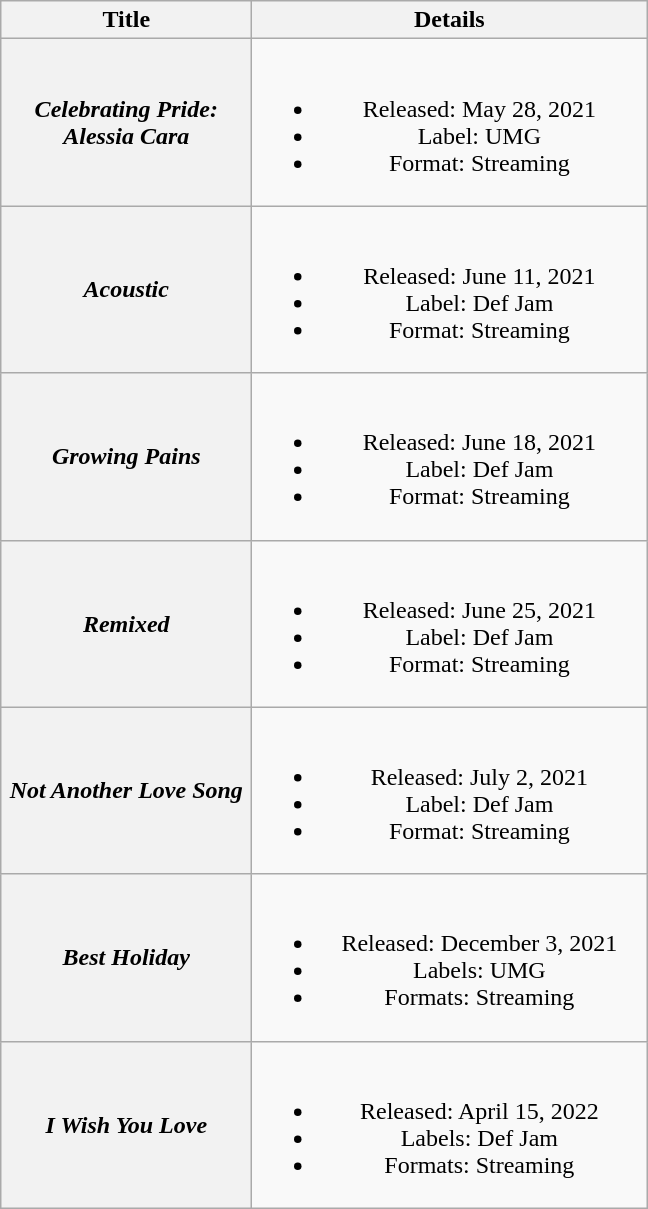<table class="wikitable plainrowheaders" style="text-align:center;">
<tr>
<th scope="col" style="width:10em;">Title</th>
<th scope="col" style="width:16em;">Details</th>
</tr>
<tr>
<th scope="row"><em>Celebrating Pride: Alessia Cara</em></th>
<td><br><ul><li>Released: May 28, 2021</li><li>Label: UMG</li><li>Format: Streaming</li></ul></td>
</tr>
<tr>
<th scope="row"><em>Acoustic</em></th>
<td><br><ul><li>Released: June 11, 2021</li><li>Label: Def Jam</li><li>Format: Streaming</li></ul></td>
</tr>
<tr>
<th scope="row"><em>Growing Pains</em></th>
<td><br><ul><li>Released: June 18, 2021</li><li>Label: Def Jam</li><li>Format: Streaming</li></ul></td>
</tr>
<tr>
<th scope="row"><em>Remixed</em></th>
<td><br><ul><li>Released: June 25, 2021</li><li>Label: Def Jam</li><li>Format: Streaming</li></ul></td>
</tr>
<tr>
<th scope="row"><em>Not Another Love Song</em></th>
<td><br><ul><li>Released: July 2, 2021</li><li>Label: Def Jam</li><li>Format: Streaming</li></ul></td>
</tr>
<tr>
<th scope="row"><em>Best Holiday</em></th>
<td><br><ul><li>Released: December 3, 2021</li><li>Labels: UMG</li><li>Formats: Streaming</li></ul></td>
</tr>
<tr>
<th scope="row"><em>I Wish You Love</em></th>
<td><br><ul><li>Released: April 15, 2022</li><li>Labels: Def Jam</li><li>Formats: Streaming</li></ul></td>
</tr>
</table>
